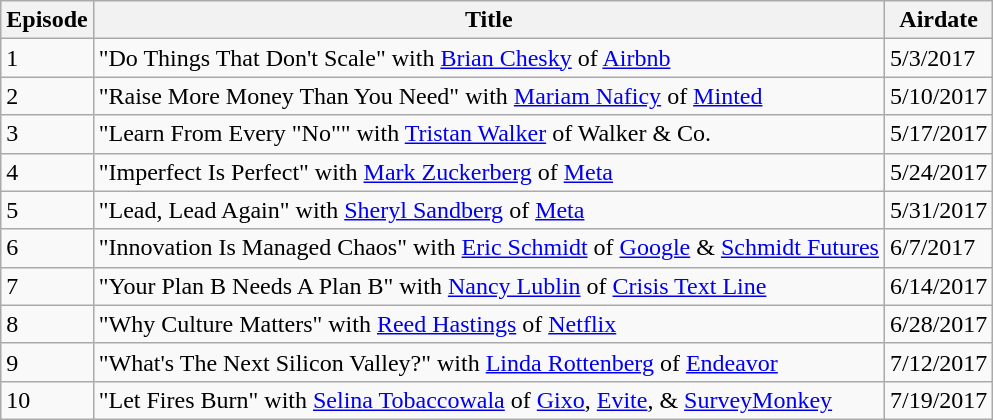<table class="wikitable collapsible">
<tr>
<th>Episode</th>
<th>Title</th>
<th>Airdate</th>
</tr>
<tr>
<td>1</td>
<td>"Do Things That Don't Scale" with <a href='#'>Brian Chesky</a> of <a href='#'>Airbnb</a></td>
<td>5/3/2017</td>
</tr>
<tr>
<td>2</td>
<td>"Raise More Money Than You Need" with <a href='#'>Mariam Naficy</a> of <a href='#'>Minted</a></td>
<td>5/10/2017</td>
</tr>
<tr>
<td>3</td>
<td>"Learn From Every "No"" with <a href='#'>Tristan Walker</a> of Walker & Co.</td>
<td>5/17/2017</td>
</tr>
<tr>
<td>4</td>
<td>"Imperfect Is Perfect" with <a href='#'>Mark Zuckerberg</a> of <a href='#'>Meta</a></td>
<td>5/24/2017</td>
</tr>
<tr>
<td>5</td>
<td>"Lead, Lead Again" with <a href='#'>Sheryl Sandberg</a> of <a href='#'>Meta</a></td>
<td>5/31/2017</td>
</tr>
<tr>
<td>6</td>
<td>"Innovation Is Managed Chaos" with <a href='#'>Eric Schmidt</a> of <a href='#'>Google</a> & <a href='#'>Schmidt Futures</a></td>
<td>6/7/2017</td>
</tr>
<tr>
<td>7</td>
<td>"Your Plan B Needs A Plan B" with <a href='#'>Nancy Lublin</a> of <a href='#'>Crisis Text Line</a></td>
<td>6/14/2017</td>
</tr>
<tr>
<td>8</td>
<td>"Why Culture Matters" with <a href='#'>Reed Hastings</a> of <a href='#'>Netflix</a></td>
<td>6/28/2017</td>
</tr>
<tr>
<td>9</td>
<td>"What's The Next Silicon Valley?" with <a href='#'>Linda Rottenberg</a> of <a href='#'>Endeavor</a></td>
<td>7/12/2017</td>
</tr>
<tr>
<td>10</td>
<td>"Let Fires Burn" with <a href='#'>Selina Tobaccowala</a> of <a href='#'>Gixo</a>, <a href='#'>Evite</a>, & <a href='#'>SurveyMonkey</a></td>
<td>7/19/2017</td>
</tr>
</table>
